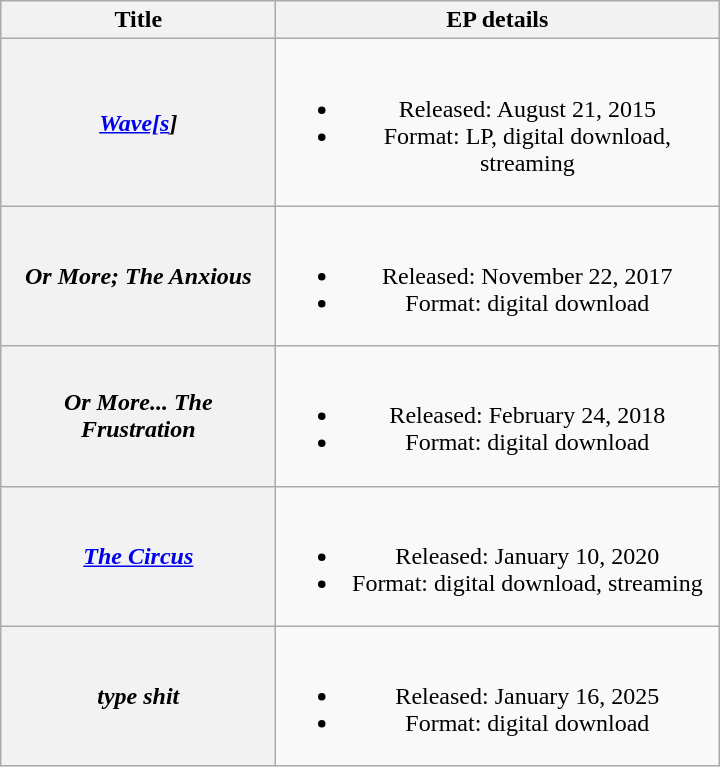<table class="wikitable plainrowheaders" style="text-align:center;">
<tr>
<th scope="col" style="width:11em;">Title</th>
<th scope="col" style="width:18em;">EP details</th>
</tr>
<tr>
<th scope="row"><em><a href='#'>Wave[s</a>]</em></th>
<td><br><ul><li>Released: August 21, 2015</li><li>Format: LP, digital download, streaming</li></ul></td>
</tr>
<tr>
<th scope="row"><em>Or More; The Anxious</em></th>
<td><br><ul><li>Released: November 22, 2017</li><li>Format: digital download</li></ul></td>
</tr>
<tr>
<th scope="row"><em>Or More... The Frustration</em></th>
<td><br><ul><li>Released: February 24, 2018</li><li>Format: digital download</li></ul></td>
</tr>
<tr>
<th scope="row"><em><a href='#'>The Circus</a></em></th>
<td><br><ul><li>Released: January 10, 2020</li><li>Format: digital download, streaming</li></ul></td>
</tr>
<tr>
<th scope="row"><em>type shit</em></th>
<td><br><ul><li>Released: January 16, 2025</li><li>Format: digital download</li></ul></td>
</tr>
</table>
